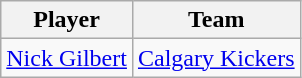<table class="wikitable">
<tr>
<th>Player</th>
<th>Team</th>
</tr>
<tr>
<td>  <a href='#'>Nick Gilbert</a></td>
<td><a href='#'>Calgary Kickers</a></td>
</tr>
</table>
